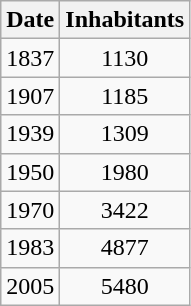<table class="wikitable">
<tr>
<th>Date</th>
<th>Inhabitants</th>
</tr>
<tr>
<td>1837</td>
<td align="center">1130</td>
</tr>
<tr>
<td>1907</td>
<td align="center">1185</td>
</tr>
<tr>
<td>1939</td>
<td align="center">1309</td>
</tr>
<tr>
<td>1950</td>
<td align="center">1980</td>
</tr>
<tr>
<td>1970</td>
<td align="center">3422</td>
</tr>
<tr>
<td>1983</td>
<td align="center">4877</td>
</tr>
<tr>
<td>2005</td>
<td align="center">5480</td>
</tr>
</table>
